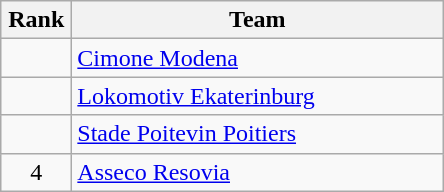<table class="wikitable" style="text-align: center;">
<tr>
<th width=40>Rank</th>
<th width=240>Team</th>
</tr>
<tr align=center>
<td></td>
<td style="text-align:left;"> <a href='#'>Cimone Modena</a></td>
</tr>
<tr align=center>
<td></td>
<td style="text-align:left;"> <a href='#'>Lokomotiv Ekaterinburg</a></td>
</tr>
<tr align=center>
<td></td>
<td style="text-align:left;"> <a href='#'>Stade Poitevin Poitiers</a></td>
</tr>
<tr align=center>
<td>4</td>
<td style="text-align:left;"> <a href='#'>Asseco Resovia</a></td>
</tr>
</table>
